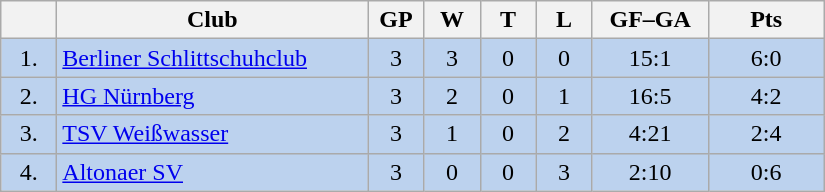<table class="wikitable">
<tr>
<th width="30"></th>
<th width="200">Club</th>
<th width="30">GP</th>
<th width="30">W</th>
<th width="30">T</th>
<th width="30">L</th>
<th width="70">GF–GA</th>
<th width="70">Pts</th>
</tr>
<tr bgcolor="#BCD2EE" align="center">
<td>1.</td>
<td align="left"><a href='#'>Berliner Schlittschuhclub</a></td>
<td>3</td>
<td>3</td>
<td>0</td>
<td>0</td>
<td>15:1</td>
<td>6:0</td>
</tr>
<tr bgcolor=#BCD2EE align="center">
<td>2.</td>
<td align="left"><a href='#'>HG Nürnberg</a></td>
<td>3</td>
<td>2</td>
<td>0</td>
<td>1</td>
<td>16:5</td>
<td>4:2</td>
</tr>
<tr bgcolor=#BCD2EE align="center">
<td>3.</td>
<td align="left"><a href='#'>TSV Weißwasser</a></td>
<td>3</td>
<td>1</td>
<td>0</td>
<td>2</td>
<td>4:21</td>
<td>2:4</td>
</tr>
<tr bgcolor=#BCD2EE align="center">
<td>4.</td>
<td align="left"><a href='#'>Altonaer SV</a></td>
<td>3</td>
<td>0</td>
<td>0</td>
<td>3</td>
<td>2:10</td>
<td>0:6</td>
</tr>
</table>
